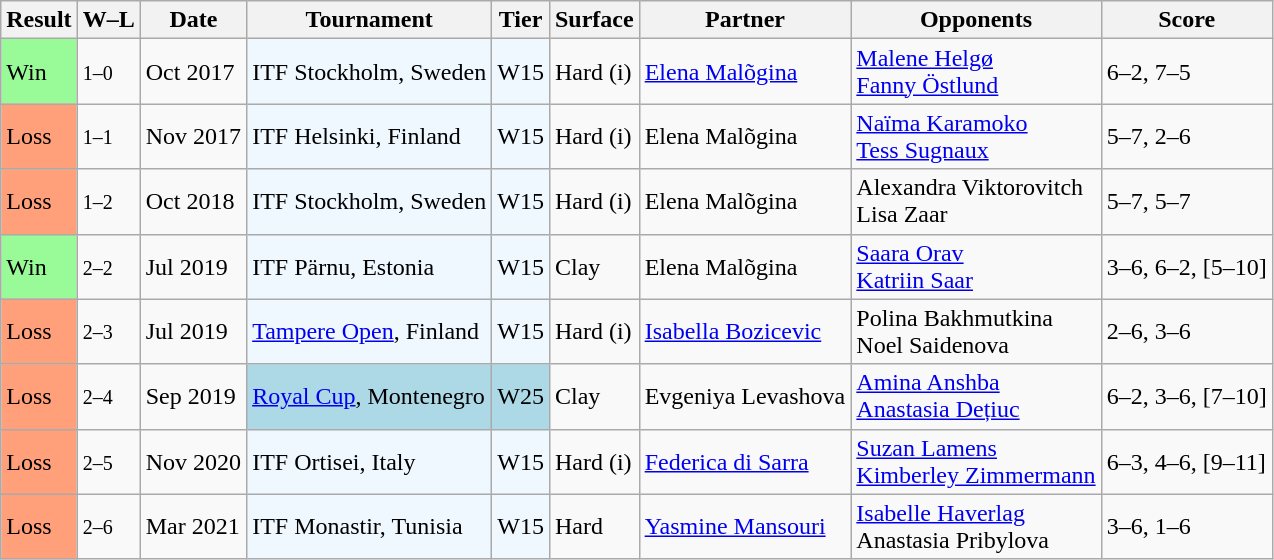<table class="sortable wikitable">
<tr>
<th>Result</th>
<th class="unsortable">W–L</th>
<th>Date</th>
<th>Tournament</th>
<th>Tier</th>
<th>Surface</th>
<th>Partner</th>
<th>Opponents</th>
<th class="unsortable">Score</th>
</tr>
<tr>
<td style="background:#98fb98;">Win</td>
<td><small>1–0</small></td>
<td>Oct 2017</td>
<td style="background:#f0f8ff;">ITF Stockholm, Sweden</td>
<td style="background:#f0f8ff;">W15</td>
<td>Hard (i)</td>
<td> <a href='#'>Elena Malõgina</a></td>
<td> <a href='#'>Malene Helgø</a><br> <a href='#'>Fanny Östlund</a></td>
<td>6–2, 7–5</td>
</tr>
<tr>
<td style="background:#ffa07a;">Loss</td>
<td><small>1–1</small></td>
<td>Nov 2017</td>
<td style="background:#f0f8ff;">ITF Helsinki, Finland</td>
<td style="background:#f0f8ff;">W15</td>
<td>Hard (i)</td>
<td> Elena Malõgina</td>
<td> <a href='#'>Naïma Karamoko</a><br> <a href='#'>Tess Sugnaux</a></td>
<td>5–7, 2–6</td>
</tr>
<tr>
<td style="background:#ffa07a;">Loss</td>
<td><small>1–2</small></td>
<td>Oct 2018</td>
<td style="background:#f0f8ff;">ITF Stockholm, Sweden</td>
<td style="background:#f0f8ff;">W15</td>
<td>Hard (i)</td>
<td> Elena Malõgina</td>
<td> Alexandra Viktorovitch<br> Lisa Zaar</td>
<td>5–7, 5–7</td>
</tr>
<tr>
<td style="background:#98fb98;">Win</td>
<td><small>2–2</small></td>
<td>Jul 2019</td>
<td style="background:#f0f8ff;">ITF Pärnu, Estonia</td>
<td style="background:#f0f8ff;">W15</td>
<td>Clay</td>
<td> Elena Malõgina</td>
<td> <a href='#'>Saara Orav</a><br> <a href='#'>Katriin Saar</a></td>
<td>3–6, 6–2, [5–10]</td>
</tr>
<tr>
<td style="background:#ffa07a;">Loss</td>
<td><small>2–3</small></td>
<td>Jul 2019</td>
<td style="background:#f0f8ff;"><a href='#'>Tampere Open</a>, Finland</td>
<td style="background:#f0f8ff;">W15</td>
<td>Hard (i)</td>
<td> <a href='#'>Isabella Bozicevic</a></td>
<td> Polina Bakhmutkina<br> Noel Saidenova</td>
<td>2–6, 3–6</td>
</tr>
<tr>
<td style="background:#ffa07a;">Loss</td>
<td><small>2–4</small></td>
<td>Sep 2019</td>
<td style="background:lightblue;"><a href='#'>Royal Cup</a>, Montenegro</td>
<td style="background:lightblue;">W25</td>
<td>Clay</td>
<td> Evgeniya Levashova</td>
<td> <a href='#'>Amina Anshba</a><br> <a href='#'>Anastasia Dețiuc</a></td>
<td>6–2, 3–6, [7–10]</td>
</tr>
<tr>
<td style="background:#ffa07a;">Loss</td>
<td><small>2–5</small></td>
<td>Nov 2020</td>
<td style="background:#f0f8ff;">ITF Ortisei, Italy</td>
<td style="background:#f0f8ff;">W15</td>
<td>Hard (i)</td>
<td> <a href='#'>Federica di Sarra</a></td>
<td> <a href='#'>Suzan Lamens</a><br> <a href='#'>Kimberley Zimmermann</a></td>
<td>6–3, 4–6, [9–11]</td>
</tr>
<tr>
<td style="background:#ffa07a;">Loss</td>
<td><small>2–6</small></td>
<td>Mar 2021</td>
<td style="background:#f0f8ff;">ITF Monastir, Tunisia</td>
<td style="background:#f0f8ff;">W15</td>
<td>Hard</td>
<td> <a href='#'>Yasmine Mansouri</a></td>
<td> <a href='#'>Isabelle Haverlag</a><br> Anastasia Pribylova</td>
<td>3–6, 1–6</td>
</tr>
</table>
